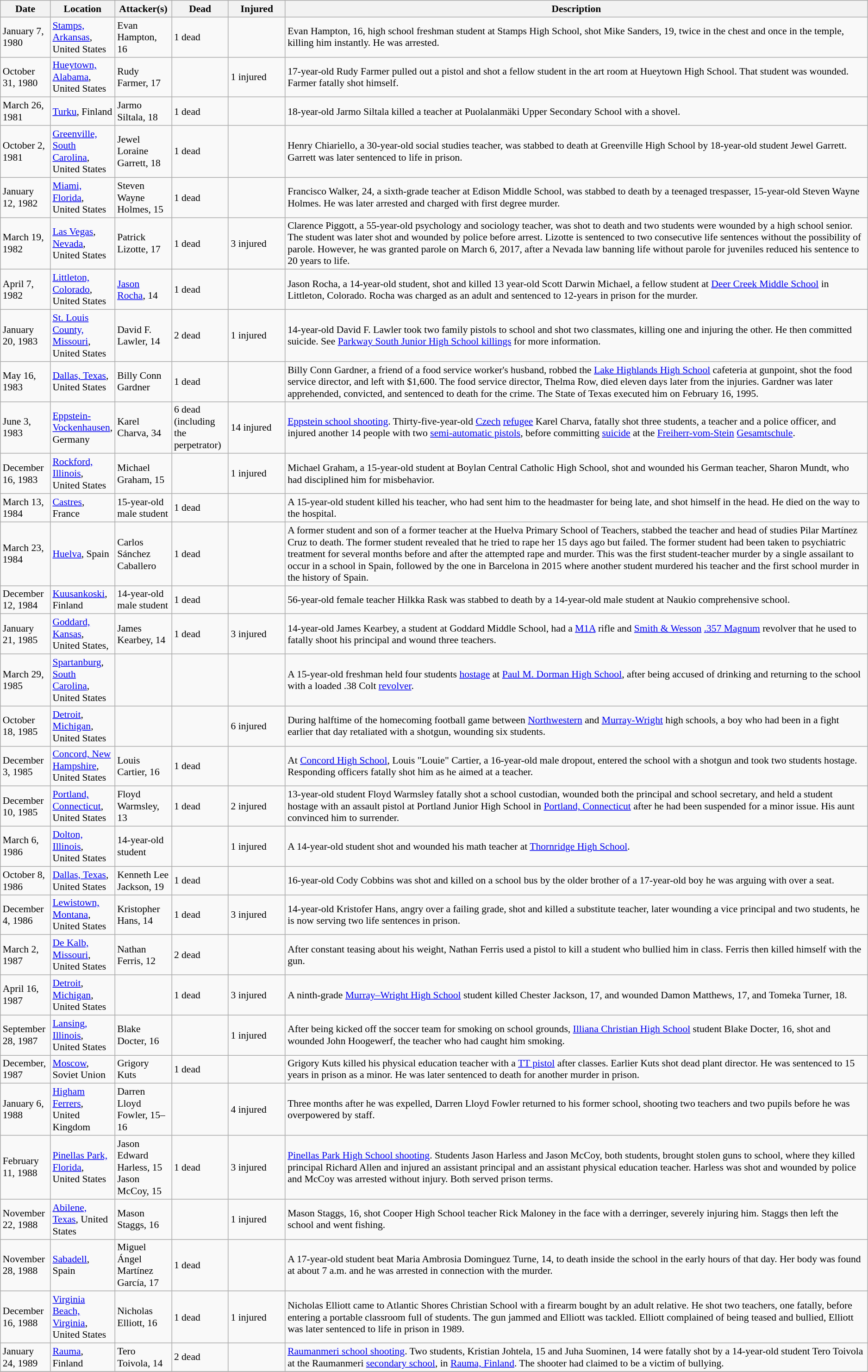<table class="wikitable sortable" style="font-size:90%;">
<tr>
<th style="width:65px;">Date</th>
<th style="width:85px;">Location</th>
<th style="width:75px;">Attacker(s)</th>
<th data-sort-type="number" style="width:75px;">Dead</th>
<th data-sort-type="number" style="width:75px;">Injured</th>
<th>Description</th>
</tr>
<tr>
<td>January 7, 1980</td>
<td><a href='#'>Stamps, Arkansas</a>, United States</td>
<td>Evan Hampton, 16</td>
<td>1 dead</td>
<td></td>
<td>Evan Hampton, 16, high school freshman student at Stamps High School, shot Mike Sanders, 19, twice in the chest and once in the temple, killing him instantly. He was arrested.</td>
</tr>
<tr>
<td>October 31, 1980</td>
<td><a href='#'>Hueytown, Alabama</a>, United States</td>
<td>Rudy Farmer, 17</td>
<td></td>
<td>1 injured</td>
<td>17-year-old Rudy Farmer pulled out a pistol and shot a fellow student in the art room at Hueytown High School.  That student was wounded.  Farmer fatally shot himself.</td>
</tr>
<tr>
<td>March 26, 1981</td>
<td><a href='#'>Turku</a>, Finland</td>
<td>Jarmo Siltala, 18</td>
<td>1 dead</td>
<td></td>
<td>18-year-old Jarmo Siltala killed a teacher at Puolalanmäki Upper Secondary School with a shovel.</td>
</tr>
<tr>
<td>October 2, 1981</td>
<td><a href='#'>Greenville, South Carolina</a>, United States</td>
<td>Jewel Loraine Garrett, 18</td>
<td>1 dead</td>
<td></td>
<td>Henry Chiariello, a 30-year-old social studies teacher, was stabbed to death at Greenville High School by 18-year-old student Jewel Garrett. Garrett was later sentenced to life in prison.</td>
</tr>
<tr>
<td>January 12, 1982</td>
<td><a href='#'>Miami, Florida</a>, United States</td>
<td>Steven Wayne Holmes, 15</td>
<td>1 dead</td>
<td></td>
<td>Francisco Walker, 24, a sixth-grade teacher at Edison Middle School, was stabbed to death by a teenaged trespasser, 15-year-old Steven Wayne Holmes. He was later arrested and charged with first degree murder.</td>
</tr>
<tr>
<td>March 19, 1982</td>
<td><a href='#'>Las Vegas</a>, <a href='#'>Nevada</a>, United States</td>
<td>Patrick Lizotte, 17</td>
<td>1 dead</td>
<td>3 injured</td>
<td>Clarence Piggott, a 55-year-old psychology and sociology teacher, was shot to death and two students were wounded by a high school senior. The student was later shot and wounded by police before arrest. Lizotte is sentenced to two consecutive life sentences without the possibility of parole. However, he was granted parole on March 6, 2017, after a Nevada law banning life without parole for juveniles reduced his sentence to 20 years to life.</td>
</tr>
<tr>
<td>April 7, 1982</td>
<td><a href='#'>Littleton, Colorado</a>, United States</td>
<td><a href='#'>Jason Rocha</a>, 14</td>
<td>1 dead</td>
<td></td>
<td>Jason Rocha, a 14-year-old student, shot and killed 13 year-old Scott Darwin Michael, a fellow student at <a href='#'>Deer Creek Middle School</a> in Littleton, Colorado. Rocha was charged as an adult and sentenced to 12-years in prison for the murder.</td>
</tr>
<tr>
<td>January 20, 1983</td>
<td><a href='#'>St. Louis County, Missouri</a>, United States</td>
<td>David F. Lawler, 14</td>
<td>2 dead</td>
<td>1 injured</td>
<td>14-year-old David F. Lawler took two family pistols to school and shot two classmates, killing one and injuring the other. He then committed suicide. See <a href='#'>Parkway South Junior High School killings</a> for more information.</td>
</tr>
<tr>
<td>May 16, 1983</td>
<td><a href='#'>Dallas, Texas</a>, United States</td>
<td>Billy Conn Gardner</td>
<td>1 dead</td>
<td></td>
<td>Billy Conn Gardner, a friend of a food service worker's husband, robbed the <a href='#'>Lake Highlands High School</a> cafeteria at gunpoint, shot the food service director, and left with $1,600. The food service director, Thelma Row, died eleven days later from the injuries. Gardner was later apprehended, convicted, and sentenced to death for the crime. The State of Texas executed him on February 16, 1995.</td>
</tr>
<tr>
<td>June 3, 1983</td>
<td><a href='#'>Eppstein-Vockenhausen</a>, Germany</td>
<td>Karel Charva, 34</td>
<td>6 dead (including the perpetrator)</td>
<td>14 injured</td>
<td><a href='#'>Eppstein school shooting</a>. Thirty-five-year-old <a href='#'>Czech</a> <a href='#'>refugee</a> Karel Charva, fatally shot three students, a teacher and a police officer, and injured another 14 people with two <a href='#'>semi-automatic pistols</a>, before committing <a href='#'>suicide</a> at the <a href='#'>Freiherr-vom-Stein</a> <a href='#'>Gesamtschule</a>.</td>
</tr>
<tr>
<td>December 16, 1983</td>
<td><a href='#'>Rockford, Illinois</a>, United States</td>
<td>Michael Graham, 15</td>
<td></td>
<td>1 injured</td>
<td>Michael Graham, a 15-year-old student at Boylan Central Catholic High School, shot and wounded his German teacher, Sharon Mundt, who had disciplined him for misbehavior.</td>
</tr>
<tr>
<td>March 13, 1984</td>
<td><a href='#'>Castres</a>, France</td>
<td>15-year-old male student</td>
<td>1 dead</td>
<td></td>
<td>A 15-year-old student killed his teacher, who had sent him to the headmaster for being late, and shot himself in the head. He died on the way to the hospital.</td>
</tr>
<tr>
<td>March 23, 1984</td>
<td><a href='#'>Huelva</a>, Spain</td>
<td>Carlos Sánchez Caballero</td>
<td>1 dead</td>
<td></td>
<td>A former student and son of a former teacher at the Huelva Primary School of Teachers, stabbed the teacher and head of studies Pilar Martínez Cruz to death. The former student revealed that he tried to rape her 15 days ago but failed. The former student had been taken to psychiatric treatment for several months before and after the attempted rape and murder. This was the first student-teacher murder by a single assailant to occur in a school in Spain, followed by the one in Barcelona in 2015 where another student murdered his teacher and the first school murder in the history of Spain.</td>
</tr>
<tr>
<td>December 12, 1984</td>
<td><a href='#'>Kuusankoski</a>, Finland</td>
<td>14-year-old male student</td>
<td>1 dead</td>
<td></td>
<td>56-year-old female teacher Hilkka Rask was stabbed to death by a 14-year-old male student at Naukio comprehensive school.</td>
</tr>
<tr>
<td>January 21, 1985</td>
<td><a href='#'>Goddard, Kansas</a>, United States,</td>
<td>James Kearbey, 14</td>
<td>1 dead</td>
<td>3 injured</td>
<td>14-year-old James Kearbey, a student at Goddard Middle School, had a <a href='#'>M1A</a> rifle and <a href='#'>Smith & Wesson</a> <a href='#'>.357 Magnum</a> revolver that he used to fatally shoot his principal and wound three teachers.</td>
</tr>
<tr>
<td>March 29, 1985</td>
<td><a href='#'>Spartanburg</a>, <a href='#'>South Carolina</a>, United States</td>
<td></td>
<td></td>
<td></td>
<td>A 15-year-old freshman held four students <a href='#'>hostage</a> at <a href='#'>Paul M. Dorman High School</a>, after being accused of drinking and returning to the school with a loaded .38 Colt <a href='#'>revolver</a>.</td>
</tr>
<tr>
<td>October 18, 1985</td>
<td><a href='#'>Detroit</a>, <a href='#'>Michigan</a>, United States</td>
<td></td>
<td></td>
<td>6 injured</td>
<td>During halftime of the homecoming football game between <a href='#'>Northwestern</a> and <a href='#'>Murray-Wright</a> high schools, a boy who had been in a fight earlier that day retaliated with a shotgun, wounding six students.</td>
</tr>
<tr>
<td>December 3, 1985</td>
<td><a href='#'>Concord, New Hampshire</a>, United States</td>
<td>Louis Cartier, 16</td>
<td>1 dead</td>
<td></td>
<td>At <a href='#'>Concord High School</a>, Louis "Louie" Cartier, a 16-year-old male dropout, entered the school with a shotgun and took two students hostage. Responding officers fatally shot him as he aimed at a teacher.</td>
</tr>
<tr>
<td>December 10, 1985</td>
<td><a href='#'>Portland, Connecticut</a>, United States</td>
<td>Floyd Warmsley, 13</td>
<td>1 dead</td>
<td>2 injured</td>
<td>13-year-old student Floyd Warmsley fatally shot a school custodian, wounded both the principal and school secretary, and held a student hostage with an assault pistol at Portland Junior High School in <a href='#'>Portland, Connecticut</a> after he had been suspended for a minor issue. His aunt convinced him to surrender.</td>
</tr>
<tr>
<td>March 6, 1986</td>
<td><a href='#'>Dolton, Illinois</a>, United States</td>
<td>14-year-old student</td>
<td></td>
<td>1 injured</td>
<td>A 14-year-old student shot and wounded his math teacher at <a href='#'>Thornridge High School</a>.</td>
</tr>
<tr>
<td>October 8, 1986</td>
<td><a href='#'>Dallas, Texas</a>, United States</td>
<td>Kenneth Lee Jackson, 19</td>
<td>1 dead</td>
<td></td>
<td>16-year-old Cody Cobbins was shot and killed on a school bus by the older brother of a 17-year-old boy he was arguing with over a seat.</td>
</tr>
<tr>
<td>December 4, 1986</td>
<td><a href='#'>Lewistown, Montana</a>, United States</td>
<td>Kristopher Hans, 14</td>
<td>1 dead</td>
<td>3 injured</td>
<td>14-year-old Kristofer Hans, angry over a failing grade, shot and killed a substitute teacher, later wounding a vice principal and two students, he is now serving two life sentences in prison.</td>
</tr>
<tr>
<td>March 2, 1987</td>
<td><a href='#'>De Kalb, Missouri</a>, United States</td>
<td>Nathan Ferris, 12</td>
<td>2 dead</td>
<td></td>
<td>After constant teasing about his weight, Nathan Ferris used a pistol to kill a student who bullied him in class. Ferris then killed himself with the gun.</td>
</tr>
<tr>
<td>April 16, 1987</td>
<td><a href='#'>Detroit</a>, <a href='#'>Michigan</a>, United States</td>
<td></td>
<td>1 dead</td>
<td>3 injured</td>
<td>A ninth-grade <a href='#'>Murray–Wright High School</a> student killed Chester Jackson, 17, and wounded Damon Matthews, 17, and Tomeka Turner, 18.</td>
</tr>
<tr>
<td>September 28, 1987</td>
<td><a href='#'>Lansing, Illinois</a>, United States</td>
<td>Blake Docter, 16</td>
<td></td>
<td>1 injured</td>
<td>After being kicked off the soccer team for smoking on school grounds, <a href='#'>Illiana Christian High School</a> student Blake Docter, 16, shot and wounded John Hoogewerf, the teacher who had caught him smoking.</td>
</tr>
<tr>
<td>December, 1987</td>
<td><a href='#'>Moscow</a>, Soviet Union</td>
<td>Grigory Kuts</td>
<td>1 dead</td>
<td></td>
<td>Grigory Kuts killed his physical education teacher with a <a href='#'>TT pistol</a> after classes. Earlier Kuts shot dead plant director. He was sentenced to 15 years in prison as a minor. He was later sentenced to death for another murder in prison.</td>
</tr>
<tr>
<td>January 6, 1988</td>
<td><a href='#'>Higham Ferrers</a>, United Kingdom</td>
<td>Darren Lloyd Fowler, 15–16</td>
<td></td>
<td>4 injured</td>
<td>Three months after he was expelled, Darren Lloyd Fowler returned to his former school, shooting two teachers and two pupils before he was overpowered by staff.</td>
</tr>
<tr>
<td>February 11, 1988</td>
<td><a href='#'>Pinellas Park, Florida</a>, United States</td>
<td>Jason Edward Harless, 15 <br> Jason McCoy, 15</td>
<td>1 dead</td>
<td>3 injured</td>
<td><a href='#'>Pinellas Park High School shooting</a>. Students Jason Harless and Jason McCoy, both students, brought stolen guns to school, where they killed principal Richard Allen and injured an assistant principal and an assistant physical education teacher. Harless was shot and wounded by police and McCoy was arrested without injury. Both served prison terms.</td>
</tr>
<tr>
<td>November 22, 1988</td>
<td><a href='#'>Abilene, Texas</a>, United States</td>
<td>Mason Staggs, 16</td>
<td></td>
<td>1 injured</td>
<td>Mason Staggs, 16, shot Cooper High School teacher Rick Maloney in the face with a derringer, severely injuring him. Staggs then left the school and went fishing.</td>
</tr>
<tr>
<td>November 28, 1988</td>
<td><a href='#'>Sabadell</a>, Spain</td>
<td>Miguel Ángel Martínez García, 17</td>
<td>1 dead</td>
<td></td>
<td>A 17-year-old student beat Maria Ambrosia Dominguez Turne, 14, to death inside the school in the early hours of that day. Her body was found at about 7 a.m. and he was arrested in connection with the murder.</td>
</tr>
<tr>
<td>December 16, 1988</td>
<td><a href='#'>Virginia Beach, Virginia</a>, United States</td>
<td>Nicholas Elliott, 16</td>
<td>1 dead</td>
<td>1 injured</td>
<td>Nicholas Elliott came to Atlantic Shores Christian School with a firearm bought by an adult relative. He shot two teachers, one fatally, before entering a portable classroom full of students. The gun jammed and Elliott was tackled. Elliott complained of being teased and bullied, Elliott was later sentenced to life in prison in 1989.</td>
</tr>
<tr>
<td>January 24, 1989</td>
<td><a href='#'>Rauma</a>, Finland</td>
<td>Tero Toivola, 14</td>
<td>2 dead</td>
<td></td>
<td><a href='#'>Raumanmeri school shooting</a>. Two students, Kristian Johtela, 15 and Juha Suominen, 14 were fatally shot by a 14-year-old student Tero Toivola at the Raumanmeri <a href='#'>secondary school</a>, in <a href='#'>Rauma, Finland</a>. The shooter had claimed to be a victim of bullying.</td>
</tr>
<tr>
</tr>
</table>
